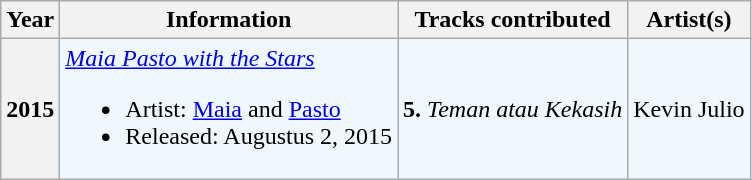<table class="wikitable">
<tr>
<th>Year</th>
<th>Information</th>
<th>Tracks contributed</th>
<th>Artist(s)</th>
</tr>
<tr style="background:#f0f8ff;">
<th rowspan="2">2015</th>
<td><em><a href='#'>Maia Pasto with the Stars</a></em><br><ul><li>Artist: <a href='#'>Maia</a> and <a href='#'>Pasto</a></li><li>Released: Augustus 2, 2015</li></ul></td>
<td><strong>5.</strong> <em>Teman atau Kekasih</em></td>
<td>Kevin Julio</td>
</tr>
</table>
